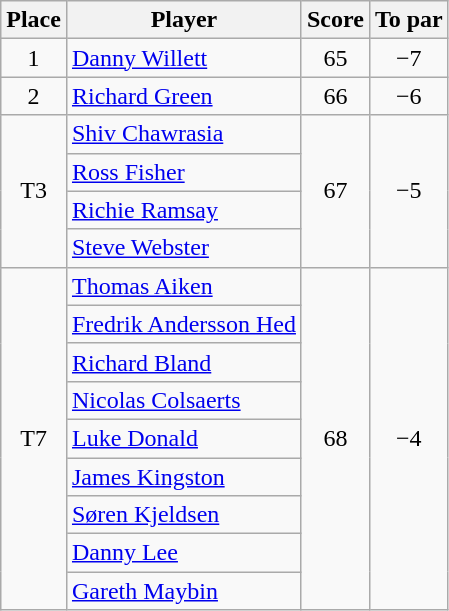<table class="wikitable">
<tr>
<th>Place</th>
<th>Player</th>
<th>Score</th>
<th>To par</th>
</tr>
<tr>
<td align=center>1</td>
<td> <a href='#'>Danny Willett</a></td>
<td align=center>65</td>
<td align=center>−7</td>
</tr>
<tr>
<td align=center>2</td>
<td> <a href='#'>Richard Green</a></td>
<td align=center>66</td>
<td align=center>−6</td>
</tr>
<tr>
<td rowspan="4" align=center>T3</td>
<td> <a href='#'>Shiv Chawrasia</a></td>
<td rowspan="4" align=center>67</td>
<td rowspan="4" align=center>−5</td>
</tr>
<tr>
<td> <a href='#'>Ross Fisher</a></td>
</tr>
<tr>
<td> <a href='#'>Richie Ramsay</a></td>
</tr>
<tr>
<td> <a href='#'>Steve Webster</a></td>
</tr>
<tr>
<td rowspan="9" align=center>T7</td>
<td> <a href='#'>Thomas Aiken</a></td>
<td rowspan="9" align=center>68</td>
<td rowspan="9" align=center>−4</td>
</tr>
<tr>
<td> <a href='#'>Fredrik Andersson Hed</a></td>
</tr>
<tr>
<td> <a href='#'>Richard Bland</a></td>
</tr>
<tr>
<td> <a href='#'>Nicolas Colsaerts</a></td>
</tr>
<tr>
<td> <a href='#'>Luke Donald</a></td>
</tr>
<tr>
<td> <a href='#'>James Kingston</a></td>
</tr>
<tr>
<td> <a href='#'>Søren Kjeldsen</a></td>
</tr>
<tr>
<td> <a href='#'>Danny Lee</a></td>
</tr>
<tr>
<td> <a href='#'>Gareth Maybin</a></td>
</tr>
</table>
